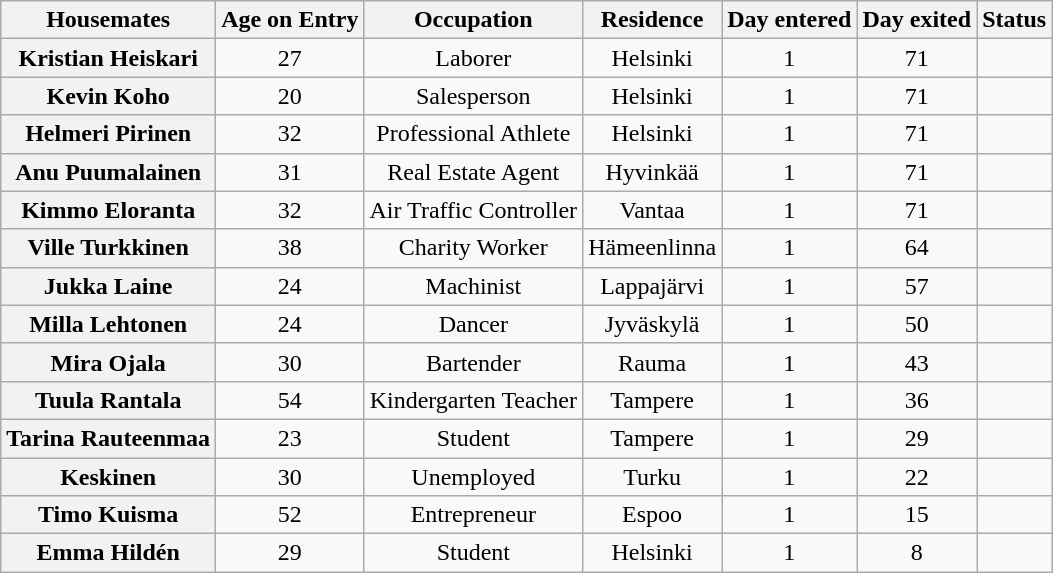<table class="wikitable" style="text-align:center;">
<tr>
<th>Housemates</th>
<th>Age on Entry</th>
<th>Occupation</th>
<th>Residence</th>
<th>Day entered</th>
<th>Day exited</th>
<th>Status</th>
</tr>
<tr>
<th>Kristian Heiskari</th>
<td>27</td>
<td>Laborer</td>
<td>Helsinki</td>
<td>1</td>
<td>71</td>
<td></td>
</tr>
<tr>
<th>Kevin Koho</th>
<td>20</td>
<td>Salesperson</td>
<td>Helsinki</td>
<td>1</td>
<td>71</td>
<td></td>
</tr>
<tr>
<th>Helmeri Pirinen</th>
<td>32</td>
<td>Professional Athlete</td>
<td>Helsinki</td>
<td>1</td>
<td>71</td>
<td></td>
</tr>
<tr>
<th>Anu Puumalainen</th>
<td>31</td>
<td>Real Estate Agent</td>
<td>Hyvinkää</td>
<td>1</td>
<td>71</td>
<td></td>
</tr>
<tr>
<th>Kimmo Eloranta</th>
<td>32</td>
<td>Air Traffic Controller</td>
<td>Vantaa</td>
<td>1</td>
<td>71</td>
<td></td>
</tr>
<tr>
<th>Ville Turkkinen</th>
<td>38</td>
<td>Charity Worker</td>
<td>Hämeenlinna</td>
<td>1</td>
<td>64</td>
<td></td>
</tr>
<tr>
<th>Jukka Laine</th>
<td>24</td>
<td>Machinist</td>
<td>Lappajärvi</td>
<td>1</td>
<td>57</td>
<td></td>
</tr>
<tr>
<th>Milla Lehtonen</th>
<td>24</td>
<td>Dancer</td>
<td>Jyväskylä</td>
<td>1</td>
<td>50</td>
<td></td>
</tr>
<tr>
<th>Mira Ojala</th>
<td>30</td>
<td>Bartender</td>
<td>Rauma</td>
<td>1</td>
<td>43</td>
<td></td>
</tr>
<tr>
<th>Tuula Rantala</th>
<td>54</td>
<td>Kindergarten Teacher</td>
<td>Tampere</td>
<td>1</td>
<td>36</td>
<td></td>
</tr>
<tr>
<th>Tarina Rauteenmaa</th>
<td>23</td>
<td>Student</td>
<td>Tampere</td>
<td>1</td>
<td>29</td>
<td></td>
</tr>
<tr>
<th> Keskinen</th>
<td>30</td>
<td>Unemployed</td>
<td>Turku</td>
<td>1</td>
<td>22</td>
<td></td>
</tr>
<tr>
<th>Timo Kuisma</th>
<td>52</td>
<td>Entrepreneur</td>
<td>Espoo</td>
<td>1</td>
<td>15</td>
<td></td>
</tr>
<tr>
<th>Emma Hildén</th>
<td>29</td>
<td>Student</td>
<td>Helsinki</td>
<td>1</td>
<td>8</td>
<td></td>
</tr>
</table>
